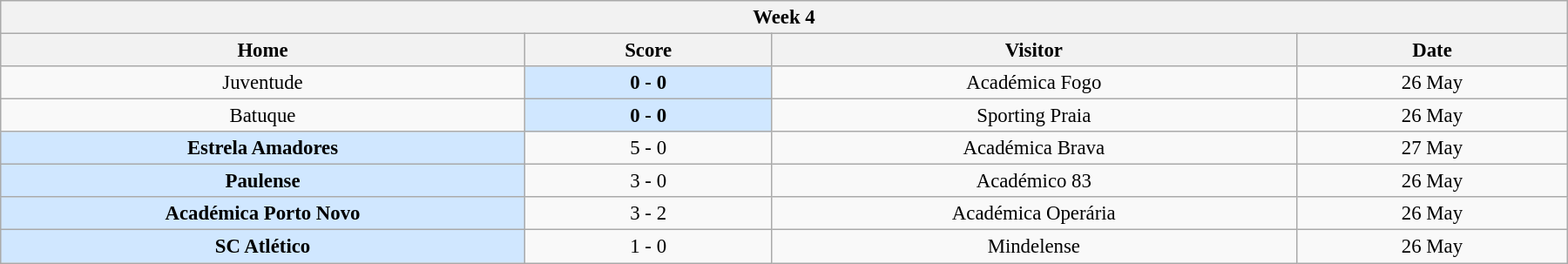<table class="wikitable" style="font-size:95%; text-align: center; width: 95%; margin:1em auto;">
<tr>
<th colspan="12" style="with: 100%;">Week 4</th>
</tr>
<tr>
<th width="200">Home</th>
<th width="90">Score</th>
<th width="200">Visitor</th>
<th width="100">Date</th>
</tr>
<tr>
<td>Juventude</td>
<td bgcolor=#D0E7FF><strong>0 - 0</strong></td>
<td>Académica Fogo</td>
<td>26 May</td>
</tr>
<tr>
<td>Batuque</td>
<td bgcolor=#D0E7FF><strong>0 - 0</strong></td>
<td>Sporting Praia</td>
<td>26 May</td>
</tr>
<tr>
<td bgcolor=#D0E7FF><strong>Estrela Amadores</strong></td>
<td>5 - 0</td>
<td>Académica Brava</td>
<td>27 May</td>
</tr>
<tr>
<td bgcolor=#D0E7FF><strong>Paulense</strong></td>
<td>3 - 0</td>
<td>Académico 83</td>
<td>26 May</td>
</tr>
<tr>
<td bgcolor=#D0E7FF><strong>Académica Porto Novo</strong></td>
<td>3 - 2</td>
<td>Académica Operária</td>
<td>26 May</td>
</tr>
<tr>
<td bgcolor=#D0E7FF><strong>SC Atlético</strong></td>
<td>1 - 0</td>
<td>Mindelense</td>
<td>26 May</td>
</tr>
</table>
